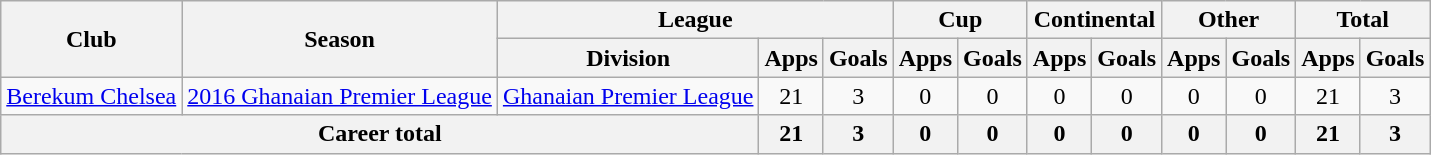<table class="wikitable" style="text-align: center">
<tr>
<th rowspan="2">Club</th>
<th rowspan="2">Season</th>
<th colspan="3">League</th>
<th colspan="2">Cup</th>
<th colspan="2">Continental</th>
<th colspan="2">Other</th>
<th colspan="2">Total</th>
</tr>
<tr>
<th>Division</th>
<th>Apps</th>
<th>Goals</th>
<th>Apps</th>
<th>Goals</th>
<th>Apps</th>
<th>Goals</th>
<th>Apps</th>
<th>Goals</th>
<th>Apps</th>
<th>Goals</th>
</tr>
<tr>
<td><a href='#'>Berekum Chelsea</a></td>
<td><a href='#'>2016 Ghanaian Premier League</a></td>
<td><a href='#'>Ghanaian Premier League</a></td>
<td>21</td>
<td>3</td>
<td>0</td>
<td>0</td>
<td>0</td>
<td>0</td>
<td>0</td>
<td>0</td>
<td>21</td>
<td>3</td>
</tr>
<tr>
<th colspan="3"><strong>Career total</strong></th>
<th>21</th>
<th>3</th>
<th>0</th>
<th>0</th>
<th>0</th>
<th>0</th>
<th>0</th>
<th>0</th>
<th>21</th>
<th>3</th>
</tr>
</table>
